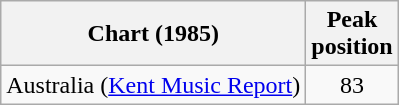<table class="wikitable">
<tr>
<th>Chart (1985)</th>
<th>Peak<br> position</th>
</tr>
<tr>
<td>Australia (<a href='#'>Kent Music Report</a>)</td>
<td align="center">83</td>
</tr>
</table>
